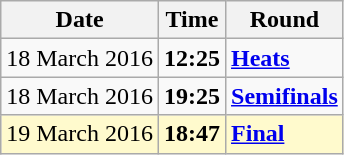<table class="wikitable">
<tr>
<th>Date</th>
<th>Time</th>
<th>Round</th>
</tr>
<tr>
<td>18 March 2016</td>
<td><strong>12:25</strong></td>
<td><strong><a href='#'>Heats</a></strong></td>
</tr>
<tr>
<td>18 March 2016</td>
<td><strong>19:25</strong></td>
<td><strong><a href='#'>Semifinals</a></strong></td>
</tr>
<tr style=background:lemonchiffon>
<td>19 March 2016</td>
<td><strong>18:47</strong></td>
<td><strong><a href='#'>Final</a></strong></td>
</tr>
</table>
